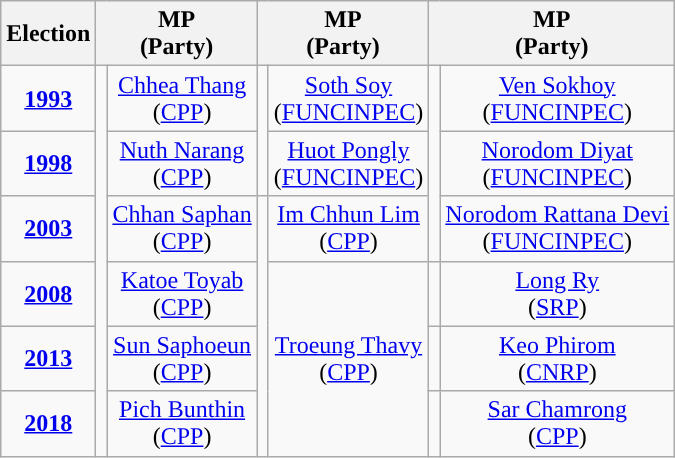<table class="wikitable" style="text-align:center">
<tr>
<th>Election</th>
<th colspan=2>MP<br>(Party)</th>
<th colspan=2>MP<br>(Party)</th>
<th colspan=2>MP<br>(Party)</th>
</tr>
<tr>
<td><strong><a href='#'>1993</a></strong></td>
<td rowspan=6; style="background-color: "></td>
<td rowspan=1><a href='#'>Chhea Thang</a><br>(<a href='#'>CPP</a>)</td>
<td rowspan=2; style="background-color: "></td>
<td rowspan=1><a href='#'>Soth Soy</a><br>(<a href='#'>FUNCINPEC</a>)</td>
<td rowspan=3; style="background-color: "></td>
<td rowspan=1><a href='#'>Ven Sokhoy</a><br>(<a href='#'>FUNCINPEC</a>)</td>
</tr>
<tr>
<td><strong><a href='#'>1998</a></strong></td>
<td rowspan=1><a href='#'>Nuth Narang</a><br>(<a href='#'>CPP</a>)</td>
<td rowspan=1><a href='#'>Huot Pongly</a><br>(<a href='#'>FUNCINPEC</a>)</td>
<td rowspan=1><a href='#'>Norodom Diyat</a><br>(<a href='#'>FUNCINPEC</a>)</td>
</tr>
<tr>
<td><strong><a href='#'>2003</a></strong></td>
<td rowspan=1><a href='#'>Chhan Saphan</a><br>(<a href='#'>CPP</a>)</td>
<td rowspan=4; style="background-color: "></td>
<td rowspan=1><a href='#'>Im Chhun Lim</a><br>(<a href='#'>CPP</a>)</td>
<td rowspan=1><a href='#'>Norodom Rattana Devi</a><br>(<a href='#'>FUNCINPEC</a>)</td>
</tr>
<tr>
<td><strong><a href='#'>2008</a></strong></td>
<td rowspan=1><a href='#'>Katoe Toyab</a><br>(<a href='#'>CPP</a>)</td>
<td rowspan=3><a href='#'>Troeung Thavy</a><br>(<a href='#'>CPP</a>)</td>
<td rowspan=1; style="background-color: "></td>
<td rowspan=1><a href='#'>Long Ry</a><br>(<a href='#'>SRP</a>)</td>
</tr>
<tr>
<td><strong><a href='#'>2013</a></strong></td>
<td rowspan=1><a href='#'>Sun Saphoeun</a><br>(<a href='#'>CPP</a>)</td>
<td rowspan=1; style="background-color: "></td>
<td rowspan=1><a href='#'>Keo Phirom</a><br>(<a href='#'>CNRP</a>)</td>
</tr>
<tr>
<td><strong><a href='#'>2018</a></strong></td>
<td rowspan=1><a href='#'>Pich Bunthin</a><br>(<a href='#'>CPP</a>)</td>
<td rowspan=1; style="background-color: "></td>
<td rowspan=1><a href='#'>Sar Chamrong</a><br>(<a href='#'>CPP</a>)</td>
</tr>
</table>
